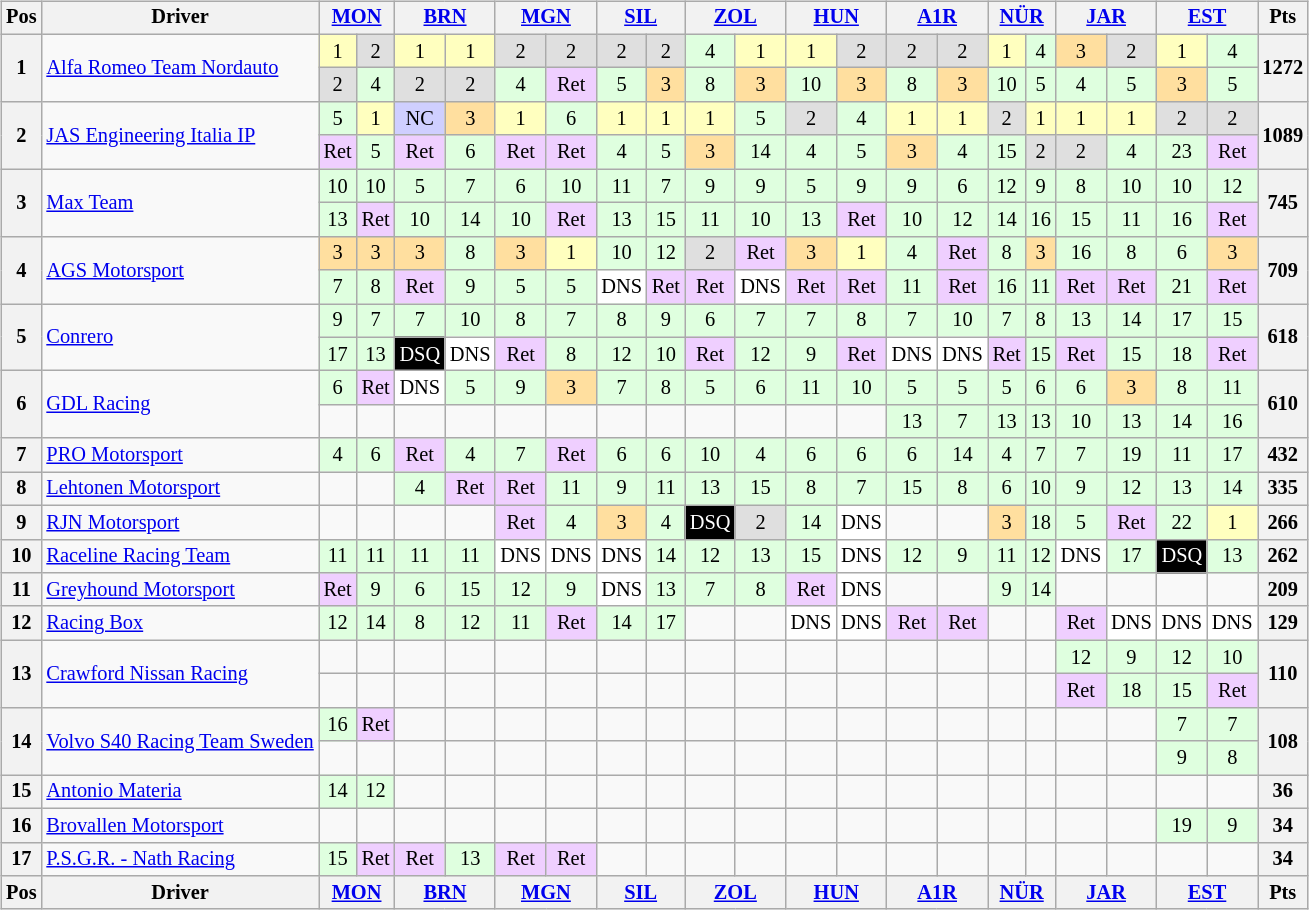<table>
<tr>
<td><br><table class="wikitable" style="font-size: 85%; text-align: center;">
<tr valign="top">
<th valign="middle">Pos</th>
<th valign="middle">Driver</th>
<th colspan="2"><a href='#'>MON</a><br></th>
<th colspan="2"><a href='#'>BRN</a><br></th>
<th colspan="2"><a href='#'>MGN</a><br></th>
<th colspan="2"><a href='#'>SIL</a><br></th>
<th colspan=2><a href='#'>ZOL</a><br></th>
<th colspan=2><a href='#'>HUN</a><br></th>
<th colspan=2><a href='#'>A1R</a><br></th>
<th colspan=2><a href='#'>NÜR</a><br></th>
<th colspan=2><a href='#'>JAR</a><br></th>
<th colspan=2><a href='#'>EST</a><br></th>
<th valign=middle>Pts</th>
</tr>
<tr>
<th rowspan=2>1</th>
<td rowspan=2 align=left><a href='#'>Alfa Romeo Team Nordauto</a></td>
<td style="background:#FFFFBF;">1</td>
<td style="background:#DFDFDF;">2</td>
<td style="background:#FFFFBF;">1</td>
<td style="background:#FFFFBF;">1</td>
<td style="background:#DFDFDF;">2</td>
<td style="background:#DFDFDF;">2</td>
<td style="background:#DFDFDF;">2</td>
<td style="background:#DFDFDF;">2</td>
<td style="background:#DFFFDF;">4</td>
<td style="background:#FFFFBF;">1</td>
<td style="background:#FFFFBF;">1</td>
<td style="background:#DFDFDF;">2</td>
<td style="background:#DFDFDF;">2</td>
<td style="background:#DFDFDF;">2</td>
<td style="background:#FFFFBF;">1</td>
<td style="background:#DFFFDF;">4</td>
<td style="background:#FFDF9F;">3</td>
<td style="background:#DFDFDF;">2</td>
<td style="background:#FFFFBF;">1</td>
<td style="background:#DFFFDF;">4</td>
<th rowspan=2>1272</th>
</tr>
<tr>
<td style="background:#DFDFDF;">2</td>
<td style="background:#DFFFDF;">4</td>
<td style="background:#DFDFDF;">2</td>
<td style="background:#DFDFDF;">2</td>
<td style="background:#DFFFDF;">4</td>
<td style="background:#EFCFFF;">Ret</td>
<td style="background:#DFFFDF;">5</td>
<td style="background:#FFDF9F;">3</td>
<td style="background:#DFFFDF;">8</td>
<td style="background:#FFDF9F;">3</td>
<td style="background:#DFFFDF;">10</td>
<td style="background:#FFDF9F;">3</td>
<td style="background:#DFFFDF;">8</td>
<td style="background:#FFDF9F;">3</td>
<td style="background:#DFFFDF;">10</td>
<td style="background:#DFFFDF;">5</td>
<td style="background:#DFFFDF;">4</td>
<td style="background:#DFFFDF;">5</td>
<td style="background:#FFDF9F;">3</td>
<td style="background:#DFFFDF;">5</td>
</tr>
<tr>
<th rowspan=2>2</th>
<td rowspan=2 align=left><a href='#'>JAS Engineering Italia IP</a></td>
<td style="background:#DFFFDF;">5</td>
<td style="background:#FFFFBF;">1</td>
<td style="background:#CFCFFF;">NC</td>
<td style="background:#FFDF9F;">3</td>
<td style="background:#FFFFBF;">1</td>
<td style="background:#DFFFDF;">6</td>
<td style="background:#FFFFBF;">1</td>
<td style="background:#FFFFBF;">1</td>
<td style="background:#FFFFBF;">1</td>
<td style="background:#DFFFDF;">5</td>
<td style="background:#DFDFDF;">2</td>
<td style="background:#DFFFDF;">4</td>
<td style="background:#FFFFBF;">1</td>
<td style="background:#FFFFBF;">1</td>
<td style="background:#DFDFDF;">2</td>
<td style="background:#FFFFBF;">1</td>
<td style="background:#FFFFBF;">1</td>
<td style="background:#FFFFBF;">1</td>
<td style="background:#DFDFDF;">2</td>
<td style="background:#DFDFDF;">2</td>
<th rowspan=2>1089</th>
</tr>
<tr>
<td style="background:#EFCFFF;">Ret</td>
<td style="background:#DFFFDF;">5</td>
<td style="background:#EFCFFF;">Ret</td>
<td style="background:#DFFFDF;">6</td>
<td style="background:#EFCFFF;">Ret</td>
<td style="background:#EFCFFF;">Ret</td>
<td style="background:#DFFFDF;">4</td>
<td style="background:#DFFFDF;">5</td>
<td style="background:#FFDF9F;">3</td>
<td style="background:#DFFFDF;">14</td>
<td style="background:#DFFFDF;">4</td>
<td style="background:#DFFFDF;">5</td>
<td style="background:#FFDF9F;">3</td>
<td style="background:#DFFFDF;">4</td>
<td style="background:#DFFFDF;">15</td>
<td style="background:#DFDFDF;">2</td>
<td style="background:#DFDFDF;">2</td>
<td style="background:#DFFFDF;">4</td>
<td style="background:#DFFFDF;">23</td>
<td style="background:#EFCFFF;">Ret</td>
</tr>
<tr>
<th rowspan=2>3</th>
<td rowspan=2 align=left><a href='#'>Max Team</a></td>
<td style="background:#DFFFDF;">10</td>
<td style="background:#DFFFDF;">10</td>
<td style="background:#DFFFDF;">5</td>
<td style="background:#DFFFDF;">7</td>
<td style="background:#DFFFDF;">6</td>
<td style="background:#DFFFDF;">10</td>
<td style="background:#DFFFDF;">11</td>
<td style="background:#DFFFDF;">7</td>
<td style="background:#DFFFDF;">9</td>
<td style="background:#DFFFDF;">9</td>
<td style="background:#DFFFDF;">5</td>
<td style="background:#DFFFDF;">9</td>
<td style="background:#DFFFDF;">9</td>
<td style="background:#DFFFDF;">6</td>
<td style="background:#DFFFDF;">12</td>
<td style="background:#DFFFDF;">9</td>
<td style="background:#DFFFDF;">8</td>
<td style="background:#DFFFDF;">10</td>
<td style="background:#DFFFDF;">10</td>
<td style="background:#DFFFDF;">12</td>
<th rowspan=2>745</th>
</tr>
<tr>
<td style="background:#DFFFDF;">13</td>
<td style="background:#EFCFFF;">Ret</td>
<td style="background:#DFFFDF;">10</td>
<td style="background:#DFFFDF;">14</td>
<td style="background:#DFFFDF;">10</td>
<td style="background:#EFCFFF;">Ret</td>
<td style="background:#DFFFDF;">13</td>
<td style="background:#DFFFDF;">15</td>
<td style="background:#DFFFDF;">11</td>
<td style="background:#DFFFDF;">10</td>
<td style="background:#DFFFDF;">13</td>
<td style="background:#EFCFFF;">Ret</td>
<td style="background:#DFFFDF;">10</td>
<td style="background:#DFFFDF;">12</td>
<td style="background:#DFFFDF;">14</td>
<td style="background:#DFFFDF;">16</td>
<td style="background:#DFFFDF;">15</td>
<td style="background:#DFFFDF;">11</td>
<td style="background:#DFFFDF;">16</td>
<td style="background:#EFCFFF;">Ret</td>
</tr>
<tr>
<th rowspan=2>4</th>
<td rowspan=2 align=left><a href='#'>AGS Motorsport</a></td>
<td style="background:#FFDF9F;">3</td>
<td style="background:#FFDF9F;">3</td>
<td style="background:#FFDF9F;">3</td>
<td style="background:#DFFFDF;">8</td>
<td style="background:#FFDF9F;">3</td>
<td style="background:#FFFFBF;">1</td>
<td style="background:#DFFFDF;">10</td>
<td style="background:#DFFFDF;">12</td>
<td style="background:#DFDFDF;">2</td>
<td style="background:#EFCFFF;">Ret</td>
<td style="background:#FFDF9F;">3</td>
<td style="background:#FFFFBF;">1</td>
<td style="background:#DFFFDF;">4</td>
<td style="background:#EFCFFF;">Ret</td>
<td style="background:#DFFFDF;">8</td>
<td style="background:#FFDF9F;">3</td>
<td style="background:#DFFFDF;">16</td>
<td style="background:#DFFFDF;">8</td>
<td style="background:#DFFFDF;">6</td>
<td style="background:#FFDF9F;">3</td>
<th rowspan=2>709</th>
</tr>
<tr>
<td style="background:#DFFFDF;">7</td>
<td style="background:#DFFFDF;">8</td>
<td style="background:#EFCFFF;">Ret</td>
<td style="background:#DFFFDF;">9</td>
<td style="background:#DFFFDF;">5</td>
<td style="background:#DFFFDF;">5</td>
<td style="background:#FFFFFF;">DNS</td>
<td style="background:#EFCFFF;">Ret</td>
<td style="background:#EFCFFF;">Ret</td>
<td style="background:#FFFFFF;">DNS</td>
<td style="background:#EFCFFF;">Ret</td>
<td style="background:#EFCFFF;">Ret</td>
<td style="background:#DFFFDF;">11</td>
<td style="background:#EFCFFF;">Ret</td>
<td style="background:#DFFFDF;">16</td>
<td style="background:#DFFFDF;">11</td>
<td style="background:#EFCFFF;">Ret</td>
<td style="background:#EFCFFF;">Ret</td>
<td style="background:#DFFFDF;">21</td>
<td style="background:#EFCFFF;">Ret</td>
</tr>
<tr>
<th rowspan=2>5</th>
<td rowspan=2 align=left><a href='#'>Conrero</a></td>
<td style="background:#DFFFDF;">9</td>
<td style="background:#DFFFDF;">7</td>
<td style="background:#DFFFDF;">7</td>
<td style="background:#DFFFDF;">10</td>
<td style="background:#DFFFDF;">8</td>
<td style="background:#DFFFDF;">7</td>
<td style="background:#DFFFDF;">8</td>
<td style="background:#DFFFDF;">9</td>
<td style="background:#DFFFDF;">6</td>
<td style="background:#DFFFDF;">7</td>
<td style="background:#DFFFDF;">7</td>
<td style="background:#DFFFDF;">8</td>
<td style="background:#DFFFDF;">7</td>
<td style="background:#DFFFDF;">10</td>
<td style="background:#DFFFDF;">7</td>
<td style="background:#DFFFDF;">8</td>
<td style="background:#DFFFDF;">13</td>
<td style="background:#DFFFDF;">14</td>
<td style="background:#DFFFDF;">17</td>
<td style="background:#DFFFDF;">15</td>
<th rowspan=2>618</th>
</tr>
<tr>
<td style="background:#DFFFDF;">17</td>
<td style="background:#DFFFDF;">13</td>
<td style="background:#000000; color:white">DSQ</td>
<td style="background:#FFFFFF;">DNS</td>
<td style="background:#EFCFFF;">Ret</td>
<td style="background:#DFFFDF;">8</td>
<td style="background:#DFFFDF;">12</td>
<td style="background:#DFFFDF;">10</td>
<td style="background:#EFCFFF;">Ret</td>
<td style="background:#DFFFDF;">12</td>
<td style="background:#DFFFDF;">9</td>
<td style="background:#EFCFFF;">Ret</td>
<td style="background:#FFFFFF;">DNS</td>
<td style="background:#FFFFFF;">DNS</td>
<td style="background:#EFCFFF;">Ret</td>
<td style="background:#DFFFDF;">15</td>
<td style="background:#EFCFFF;">Ret</td>
<td style="background:#DFFFDF;">15</td>
<td style="background:#DFFFDF;">18</td>
<td style="background:#EFCFFF;">Ret</td>
</tr>
<tr>
<th rowspan=2>6</th>
<td rowspan=2 align=left><a href='#'>GDL Racing</a></td>
<td style="background:#DFFFDF;">6</td>
<td style="background:#EFCFFF;">Ret</td>
<td style="background:#FFFFFF;">DNS</td>
<td style="background:#DFFFDF;">5</td>
<td style="background:#DFFFDF;">9</td>
<td style="background:#FFDF9F;">3</td>
<td style="background:#DFFFDF;">7</td>
<td style="background:#DFFFDF;">8</td>
<td style="background:#DFFFDF;">5</td>
<td style="background:#DFFFDF;">6</td>
<td style="background:#DFFFDF;">11</td>
<td style="background:#DFFFDF;">10</td>
<td style="background:#DFFFDF;">5</td>
<td style="background:#DFFFDF;">5</td>
<td style="background:#DFFFDF;">5</td>
<td style="background:#DFFFDF;">6</td>
<td style="background:#DFFFDF;">6</td>
<td style="background:#FFDF9F;">3</td>
<td style="background:#DFFFDF;">8</td>
<td style="background:#DFFFDF;">11</td>
<th rowspan=2>610</th>
</tr>
<tr>
<td></td>
<td></td>
<td></td>
<td></td>
<td></td>
<td></td>
<td></td>
<td></td>
<td></td>
<td></td>
<td></td>
<td></td>
<td style="background:#DFFFDF;">13</td>
<td style="background:#DFFFDF;">7</td>
<td style="background:#DFFFDF;">13</td>
<td style="background:#DFFFDF;">13</td>
<td style="background:#DFFFDF;">10</td>
<td style="background:#DFFFDF;">13</td>
<td style="background:#DFFFDF;">14</td>
<td style="background:#DFFFDF;">16</td>
</tr>
<tr>
<th>7</th>
<td align=left><a href='#'>PRO Motorsport</a></td>
<td style="background:#DFFFDF;">4</td>
<td style="background:#DFFFDF;">6</td>
<td style="background:#EFCFFF;">Ret</td>
<td style="background:#DFFFDF;">4</td>
<td style="background:#DFFFDF;">7</td>
<td style="background:#EFCFFF;">Ret</td>
<td style="background:#DFFFDF;">6</td>
<td style="background:#DFFFDF;">6</td>
<td style="background:#DFFFDF;">10</td>
<td style="background:#DFFFDF;">4</td>
<td style="background:#DFFFDF;">6</td>
<td style="background:#DFFFDF;">6</td>
<td style="background:#DFFFDF;">6</td>
<td style="background:#DFFFDF;">14</td>
<td style="background:#DFFFDF;">4</td>
<td style="background:#DFFFDF;">7</td>
<td style="background:#DFFFDF;">7</td>
<td style="background:#DFFFDF;">19</td>
<td style="background:#DFFFDF;">11</td>
<td style="background:#DFFFDF;">17</td>
<th>432</th>
</tr>
<tr>
<th>8</th>
<td align=left><a href='#'>Lehtonen Motorsport</a></td>
<td></td>
<td></td>
<td style="background:#DFFFDF;">4</td>
<td style="background:#EFCFFF;">Ret</td>
<td style="background:#EFCFFF;">Ret</td>
<td style="background:#DFFFDF;">11</td>
<td style="background:#DFFFDF;">9</td>
<td style="background:#DFFFDF;">11</td>
<td style="background:#DFFFDF;">13</td>
<td style="background:#DFFFDF;">15</td>
<td style="background:#DFFFDF;">8</td>
<td style="background:#DFFFDF;">7</td>
<td style="background:#DFFFDF;">15</td>
<td style="background:#DFFFDF;">8</td>
<td style="background:#DFFFDF;">6</td>
<td style="background:#DFFFDF;">10</td>
<td style="background:#DFFFDF;">9</td>
<td style="background:#DFFFDF;">12</td>
<td style="background:#DFFFDF;">13</td>
<td style="background:#DFFFDF;">14</td>
<th>335</th>
</tr>
<tr>
<th>9</th>
<td align=left><a href='#'>RJN Motorsport</a></td>
<td></td>
<td></td>
<td></td>
<td></td>
<td style="background:#EFCFFF;">Ret</td>
<td style="background:#DFFFDF;">4</td>
<td style="background:#FFDF9F;">3</td>
<td style="background:#DFFFDF;">4</td>
<td style="background:#000000; color:white">DSQ</td>
<td style="background:#DFDFDF;">2</td>
<td style="background:#DFFFDF;">14</td>
<td style="background:#FFFFFF;">DNS</td>
<td></td>
<td></td>
<td style="background:#FFDF9F;">3</td>
<td style="background:#DFFFDF;">18</td>
<td style="background:#DFFFDF;">5</td>
<td style="background:#EFCFFF;">Ret</td>
<td style="background:#DFFFDF;">22</td>
<td style="background:#FFFFBF;">1</td>
<th>266</th>
</tr>
<tr>
<th>10</th>
<td align=left><a href='#'>Raceline Racing Team</a></td>
<td style="background:#DFFFDF;">11</td>
<td style="background:#DFFFDF;">11</td>
<td style="background:#DFFFDF;">11</td>
<td style="background:#DFFFDF;">11</td>
<td style="background:#FFFFFF;">DNS</td>
<td style="background:#FFFFFF;">DNS</td>
<td style="background:#FFFFFF;">DNS</td>
<td style="background:#DFFFDF;">14</td>
<td style="background:#DFFFDF;">12</td>
<td style="background:#DFFFDF;">13</td>
<td style="background:#DFFFDF;">15</td>
<td style="background:#FFFFFF;">DNS</td>
<td style="background:#DFFFDF;">12</td>
<td style="background:#DFFFDF;">9</td>
<td style="background:#DFFFDF;">11</td>
<td style="background:#DFFFDF;">12</td>
<td style="background:#FFFFFF;">DNS</td>
<td style="background:#DFFFDF;">17</td>
<td style="background:#000000; color:white">DSQ</td>
<td style="background:#DFFFDF;">13</td>
<th>262</th>
</tr>
<tr>
<th>11</th>
<td align=left><a href='#'>Greyhound Motorsport</a></td>
<td style="background:#EFCFFF;">Ret</td>
<td style="background:#DFFFDF;">9</td>
<td style="background:#DFFFDF;">6</td>
<td style="background:#DFFFDF;">15</td>
<td style="background:#DFFFDF;">12</td>
<td style="background:#DFFFDF;">9</td>
<td style="background:#FFFFFF;">DNS</td>
<td style="background:#DFFFDF;">13</td>
<td style="background:#DFFFDF;">7</td>
<td style="background:#DFFFDF;">8</td>
<td style="background:#EFCFFF;">Ret</td>
<td style="background:#FFFFFF;">DNS</td>
<td></td>
<td></td>
<td style="background:#DFFFDF;">9</td>
<td style="background:#DFFFDF;">14</td>
<td></td>
<td></td>
<td></td>
<td></td>
<th>209</th>
</tr>
<tr>
<th>12</th>
<td align=left><a href='#'>Racing Box</a></td>
<td style="background:#DFFFDF;">12</td>
<td style="background:#DFFFDF;">14</td>
<td style="background:#DFFFDF;">8</td>
<td style="background:#DFFFDF;">12</td>
<td style="background:#DFFFDF;">11</td>
<td style="background:#EFCFFF;">Ret</td>
<td style="background:#DFFFDF;">14</td>
<td style="background:#DFFFDF;">17</td>
<td></td>
<td></td>
<td style="background:#FFFFFF;">DNS</td>
<td style="background:#FFFFFF;">DNS</td>
<td style="background:#EFCFFF;">Ret</td>
<td style="background:#EFCFFF;">Ret</td>
<td></td>
<td></td>
<td style="background:#EFCFFF;">Ret</td>
<td style="background:#FFFFFF;">DNS</td>
<td style="background:#FFFFFF;">DNS</td>
<td style="background:#FFFFFF;">DNS</td>
<th>129</th>
</tr>
<tr>
<th rowspan=2>13</th>
<td rowspan=2 align=left><a href='#'>Crawford Nissan Racing</a></td>
<td></td>
<td></td>
<td></td>
<td></td>
<td></td>
<td></td>
<td></td>
<td></td>
<td></td>
<td></td>
<td></td>
<td></td>
<td></td>
<td></td>
<td></td>
<td></td>
<td style="background:#DFFFDF;">12</td>
<td style="background:#DFFFDF;">9</td>
<td style="background:#DFFFDF;">12</td>
<td style="background:#DFFFDF;">10</td>
<th rowspan=2>110</th>
</tr>
<tr>
<td></td>
<td></td>
<td></td>
<td></td>
<td></td>
<td></td>
<td></td>
<td></td>
<td></td>
<td></td>
<td></td>
<td></td>
<td></td>
<td></td>
<td></td>
<td></td>
<td style="background:#EFCFFF;">Ret</td>
<td style="background:#DFFFDF;">18</td>
<td style="background:#DFFFDF;">15</td>
<td style="background:#EFCFFF;">Ret</td>
</tr>
<tr>
<th rowspan=2>14</th>
<td rowspan=2 align=left><a href='#'>Volvo S40 Racing Team Sweden</a></td>
<td style="background:#DFFFDF;">16</td>
<td style="background:#EFCFFF;">Ret</td>
<td></td>
<td></td>
<td></td>
<td></td>
<td></td>
<td></td>
<td></td>
<td></td>
<td></td>
<td></td>
<td></td>
<td></td>
<td></td>
<td></td>
<td></td>
<td></td>
<td style="background:#DFFFDF;">7</td>
<td style="background:#DFFFDF;">7</td>
<th rowspan=2>108</th>
</tr>
<tr>
<td></td>
<td></td>
<td></td>
<td></td>
<td></td>
<td></td>
<td></td>
<td></td>
<td></td>
<td></td>
<td></td>
<td></td>
<td></td>
<td></td>
<td></td>
<td></td>
<td></td>
<td></td>
<td style="background:#DFFFDF;">9</td>
<td style="background:#DFFFDF;">8</td>
</tr>
<tr>
<th>15</th>
<td align=left><a href='#'>Antonio Materia</a></td>
<td style="background:#DFFFDF;">14</td>
<td style="background:#DFFFDF;">12</td>
<td></td>
<td></td>
<td></td>
<td></td>
<td></td>
<td></td>
<td></td>
<td></td>
<td></td>
<td></td>
<td></td>
<td></td>
<td></td>
<td></td>
<td></td>
<td></td>
<td></td>
<td></td>
<th>36</th>
</tr>
<tr>
<th>16</th>
<td align=left><a href='#'>Brovallen Motorsport</a></td>
<td></td>
<td></td>
<td></td>
<td></td>
<td></td>
<td></td>
<td></td>
<td></td>
<td></td>
<td></td>
<td></td>
<td></td>
<td></td>
<td></td>
<td></td>
<td></td>
<td></td>
<td></td>
<td style="background:#DFFFDF;">19</td>
<td style="background:#DFFFDF;">9</td>
<th>34</th>
</tr>
<tr>
<th>17</th>
<td align=left><a href='#'>P.S.G.R. - Nath Racing</a></td>
<td style="background:#DFFFDF;">15</td>
<td style="background:#EFCFFF;">Ret</td>
<td style="background:#EFCFFF;">Ret</td>
<td style="background:#DFFFDF;">13</td>
<td style="background:#EFCFFF;">Ret</td>
<td style="background:#EFCFFF;">Ret</td>
<td></td>
<td></td>
<td></td>
<td></td>
<td></td>
<td></td>
<td></td>
<td></td>
<td></td>
<td></td>
<td></td>
<td></td>
<td></td>
<td></td>
<th>34</th>
</tr>
<tr>
<th valign="middle">Pos</th>
<th valign="middle">Driver</th>
<th colspan="2"><a href='#'>MON</a><br></th>
<th colspan="2"><a href='#'>BRN</a><br></th>
<th colspan="2"><a href='#'>MGN</a><br></th>
<th colspan="2"><a href='#'>SIL</a><br></th>
<th colspan=2><a href='#'>ZOL</a><br></th>
<th colspan=2><a href='#'>HUN</a><br></th>
<th colspan=2><a href='#'>A1R</a><br></th>
<th colspan=2><a href='#'>NÜR</a><br></th>
<th colspan=2><a href='#'>JAR</a><br></th>
<th colspan=2><a href='#'>EST</a><br></th>
<th valign=middle>Pts</th>
</tr>
</table>
</td>
<td valign="top"><br></td>
</tr>
</table>
